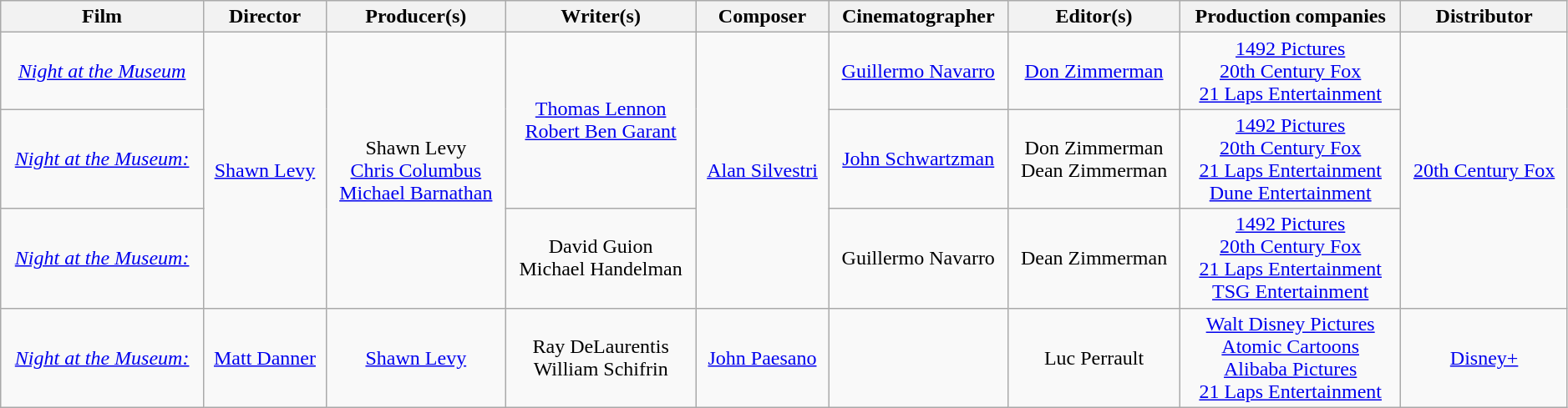<table class="wikitable plainrowheaders" style="text-align: center; width: 99%;">
<tr>
<th>Film</th>
<th>Director</th>
<th>Producer(s)</th>
<th>Writer(s)</th>
<th>Composer</th>
<th>Cinematographer</th>
<th>Editor(s)</th>
<th>Production companies</th>
<th>Distributor</th>
</tr>
<tr>
<td><em><a href='#'>Night at the Museum</a></em></td>
<td rowspan="3"><a href='#'>Shawn Levy</a></td>
<td rowspan="3">Shawn Levy<br><a href='#'>Chris Columbus</a><br><a href='#'>Michael Barnathan</a></td>
<td rowspan="2"><a href='#'>Thomas Lennon</a><br><a href='#'>Robert Ben Garant</a></td>
<td rowspan="3"><a href='#'>Alan Silvestri</a></td>
<td><a href='#'>Guillermo Navarro</a></td>
<td><a href='#'>Don Zimmerman</a></td>
<td><a href='#'>1492 Pictures</a><br><a href='#'>20th Century Fox</a><br><a href='#'>21 Laps Entertainment</a></td>
<td rowspan="3"><a href='#'>20th Century Fox</a></td>
</tr>
<tr>
<td><em><a href='#'>Night at the Museum:<br></a></em></td>
<td><a href='#'>John Schwartzman</a></td>
<td>Don Zimmerman<br>Dean Zimmerman</td>
<td><a href='#'>1492 Pictures</a><br><a href='#'>20th Century Fox</a><br><a href='#'>21 Laps Entertainment</a> <br><a href='#'>Dune Entertainment</a></td>
</tr>
<tr>
<td><em><a href='#'>Night at the Museum:<br></a></em></td>
<td>David Guion<br>Michael Handelman</td>
<td>Guillermo Navarro</td>
<td>Dean Zimmerman</td>
<td><a href='#'>1492 Pictures</a><br><a href='#'>20th Century Fox</a><br><a href='#'>21 Laps Entertainment</a><br><a href='#'>TSG Entertainment</a></td>
</tr>
<tr>
<td><em><a href='#'>Night at the Museum:<br></a></em></td>
<td><a href='#'>Matt Danner</a></td>
<td><a href='#'>Shawn Levy</a></td>
<td>Ray DeLaurentis<br>William Schifrin</td>
<td><a href='#'>John Paesano</a></td>
<td></td>
<td>Luc Perrault</td>
<td><a href='#'>Walt Disney Pictures</a><br><a href='#'>Atomic Cartoons</a><br><a href='#'>Alibaba Pictures</a><br><a href='#'>21 Laps Entertainment</a></td>
<td><a href='#'>Disney+</a></td>
</tr>
</table>
